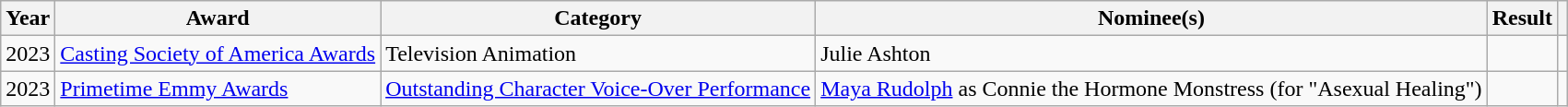<table class="wikitable">
<tr>
<th>Year</th>
<th>Award</th>
<th>Category</th>
<th>Nominee(s)</th>
<th>Result</th>
<th></th>
</tr>
<tr>
<td>2023</td>
<td><a href='#'>Casting Society of America Awards</a></td>
<td>Television Animation</td>
<td>Julie Ashton</td>
<td></td>
<td></td>
</tr>
<tr>
<td>2023</td>
<td><a href='#'>Primetime Emmy Awards</a></td>
<td><a href='#'>Outstanding Character Voice-Over Performance</a></td>
<td><a href='#'>Maya Rudolph</a> as Connie the Hormone Monstress (for "Asexual Healing")</td>
<td></td>
<td></td>
</tr>
</table>
